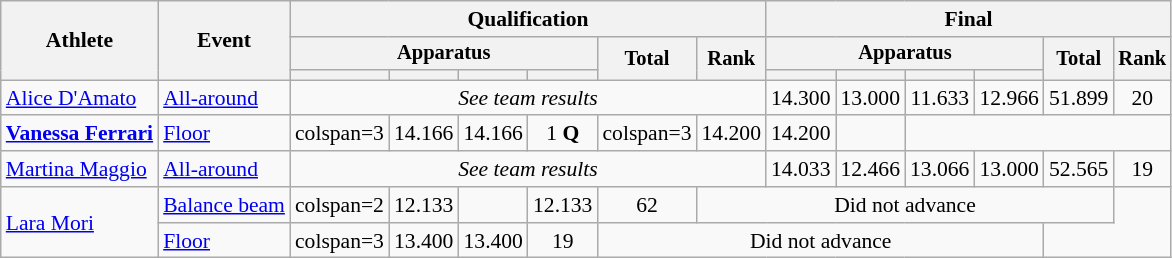<table class="wikitable" style="font-size:90%;text-align:center">
<tr>
<th rowspan="3">Athlete</th>
<th rowspan="3">Event</th>
<th colspan="6">Qualification</th>
<th colspan="6">Final</th>
</tr>
<tr style="font-size:95%">
<th colspan="4">Apparatus</th>
<th rowspan="2">Total</th>
<th rowspan="2">Rank</th>
<th colspan="4">Apparatus</th>
<th rowspan="2">Total</th>
<th rowspan="2">Rank</th>
</tr>
<tr style="font-size:95%">
<th></th>
<th></th>
<th></th>
<th></th>
<th></th>
<th></th>
<th></th>
<th></th>
</tr>
<tr>
<td align=left><a href='#'>Alice D'Amato</a></td>
<td align=left><a href='#'>All-around</a></td>
<td colspan=6><em>See team results</em></td>
<td>14.300</td>
<td>13.000</td>
<td>11.633</td>
<td>12.966</td>
<td>51.899</td>
<td>20</td>
</tr>
<tr>
<td align=left><strong><a href='#'>Vanessa Ferrari</a></strong></td>
<td align=left><a href='#'>Floor</a></td>
<td>colspan=3 </td>
<td>14.166</td>
<td>14.166</td>
<td>1 <strong>Q</strong></td>
<td>colspan=3 </td>
<td>14.200</td>
<td>14.200</td>
<td></td>
</tr>
<tr>
<td align=left><a href='#'>Martina Maggio</a></td>
<td align=left><a href='#'>All-around</a></td>
<td colspan=6><em>See team results</em></td>
<td>14.033</td>
<td>12.466</td>
<td>13.066</td>
<td>13.000</td>
<td>52.565</td>
<td>19</td>
</tr>
<tr>
<td align="left" rowspan=2><a href='#'>Lara Mori</a></td>
<td align=left><a href='#'>Balance beam</a></td>
<td>colspan=2 </td>
<td>12.133</td>
<td></td>
<td>12.133</td>
<td>62</td>
<td colspan=6>Did not advance</td>
</tr>
<tr>
<td align=left><a href='#'>Floor</a></td>
<td>colspan=3 </td>
<td>13.400</td>
<td>13.400</td>
<td>19</td>
<td colspan=6>Did not advance</td>
</tr>
</table>
